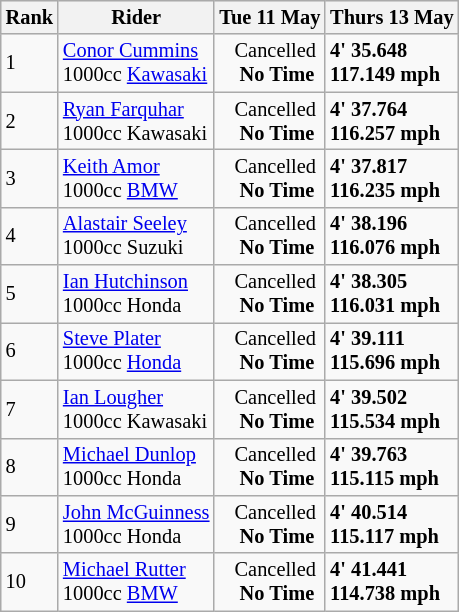<table class="wikitable" style="font-size: 85%;">
<tr style="background:#efefef;">
<th>Rank</th>
<th>Rider</th>
<th>Tue 11 May</th>
<th>Thurs 13 May</th>
</tr>
<tr>
<td>1</td>
<td> <a href='#'>Conor Cummins</a><br> 1000cc <a href='#'>Kawasaki</a></td>
<td>   Cancelled<br>    <strong>No Time</strong></td>
<td><strong>4' 35.648 <br> 117.149 mph</strong></td>
</tr>
<tr>
<td>2</td>
<td> <a href='#'>Ryan Farquhar</a><br> 1000cc Kawasaki</td>
<td>   Cancelled<br>    <strong>No Time</strong></td>
<td><strong>4' 37.764 <br> 116.257 mph</strong></td>
</tr>
<tr>
<td>3</td>
<td> <a href='#'>Keith Amor</a><br> 1000cc <a href='#'>BMW</a></td>
<td>   Cancelled<br>    <strong>No Time</strong></td>
<td><strong>4' 37.817 <br> 116.235 mph</strong></td>
</tr>
<tr>
<td>4</td>
<td> <a href='#'>Alastair Seeley</a><br> 1000cc Suzuki</td>
<td>   Cancelled<br>    <strong>No Time</strong></td>
<td><strong>4' 38.196 <br> 116.076 mph</strong></td>
</tr>
<tr>
<td>5</td>
<td> <a href='#'>Ian Hutchinson</a><br> 1000cc Honda</td>
<td>   Cancelled<br>    <strong>No Time</strong></td>
<td><strong>4' 38.305 <br> 116.031 mph</strong></td>
</tr>
<tr>
<td>6</td>
<td> <a href='#'>Steve Plater</a><br> 1000cc <a href='#'>Honda</a></td>
<td>   Cancelled<br>    <strong>No Time</strong></td>
<td><strong>4' 39.111 <br> 115.696 mph</strong></td>
</tr>
<tr>
<td>7</td>
<td> <a href='#'>Ian Lougher</a><br> 1000cc Kawasaki</td>
<td>   Cancelled<br>    <strong>No Time</strong></td>
<td><strong>4' 39.502 <br> 115.534 mph</strong></td>
</tr>
<tr>
<td>8</td>
<td> <a href='#'>Michael Dunlop</a> <br> 1000cc Honda</td>
<td>   Cancelled<br>    <strong>No Time</strong></td>
<td><strong>4' 39.763 <br> 115.115 mph</strong></td>
</tr>
<tr>
<td>9</td>
<td> <a href='#'>John McGuinness</a><br> 1000cc Honda</td>
<td>   Cancelled<br>    <strong>No Time</strong></td>
<td><strong>4' 40.514 <br> 115.117 mph</strong></td>
</tr>
<tr>
<td>10</td>
<td> <a href='#'>Michael Rutter</a><br> 1000cc <a href='#'>BMW</a></td>
<td>   Cancelled<br>    <strong>No Time</strong></td>
<td><strong>4' 41.441 <br> 114.738 mph</strong></td>
</tr>
</table>
